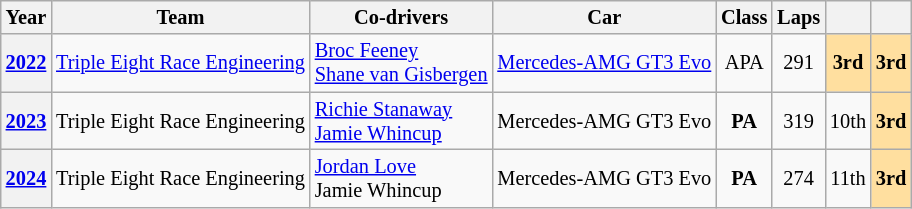<table class="wikitable" style="font-size:85%; text-align:center">
<tr>
<th>Year</th>
<th>Team</th>
<th>Co-drivers</th>
<th>Car</th>
<th>Class</th>
<th>Laps</th>
<th></th>
<th></th>
</tr>
<tr>
<th><a href='#'>2022</a></th>
<td align="left"><a href='#'>Triple Eight Race Engineering</a></td>
<td align="left"> <a href='#'>Broc Feeney</a><br> <a href='#'>Shane van Gisbergen</a></td>
<td align="left"><a href='#'>Mercedes-AMG GT3 Evo</a></td>
<td>APA</td>
<td>291</td>
<td style="background:#ffdf9f "><strong>3rd</strong></td>
<td style="background:#ffdf9f "><strong>3rd</strong></td>
</tr>
<tr>
<th><a href='#'>2023</a></th>
<td align="left">Triple Eight Race Engineering</td>
<td align="left"> <a href='#'>Richie Stanaway</a><br> <a href='#'>Jamie Whincup</a></td>
<td align="left">Mercedes-AMG GT3 Evo</td>
<td><strong><span>PA</span></strong></td>
<td>319</td>
<td>10th</td>
<td style="background:#ffdf9f;"><strong>3rd</strong></td>
</tr>
<tr>
<th><a href='#'>2024</a></th>
<td align="left">Triple Eight Race Engineering</td>
<td align="left"> <a href='#'>Jordan Love</a><br> Jamie Whincup</td>
<td align="left">Mercedes-AMG GT3 Evo</td>
<td><strong><span>PA</span></strong></td>
<td>274</td>
<td>11th</td>
<td style="background:#ffdf9f;"><strong>3rd</strong></td>
</tr>
</table>
